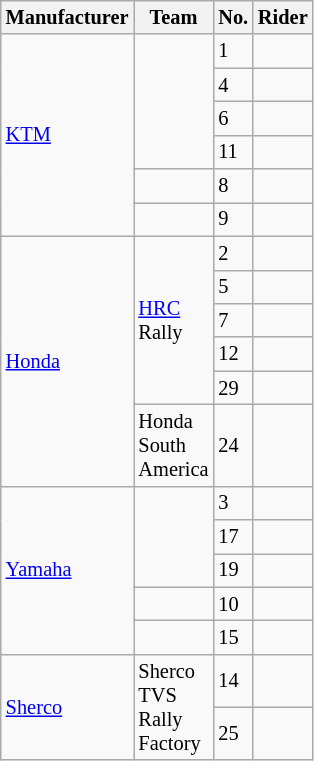<table class="wikitable" style="font-size:85%; ; width:15%">
<tr>
<th>Manufacturer</th>
<th>Team</th>
<th>No.</th>
<th>Rider</th>
</tr>
<tr>
<td rowspan=6> <a href='#'>KTM</a></td>
<td rowspan=4></td>
<td>1</td>
<td></td>
</tr>
<tr>
<td>4</td>
<td></td>
</tr>
<tr>
<td>6</td>
<td></td>
</tr>
<tr>
<td>11</td>
<td></td>
</tr>
<tr>
<td></td>
<td>8</td>
<td></td>
</tr>
<tr>
<td></td>
<td>9</td>
<td></td>
</tr>
<tr>
<td rowspan=6> <a href='#'>Honda</a></td>
<td rowspan=5><a href='#'>HRC</a> Rally</td>
<td>2</td>
<td></td>
</tr>
<tr>
<td>5</td>
<td></td>
</tr>
<tr>
<td>7</td>
<td></td>
</tr>
<tr>
<td>12</td>
<td></td>
</tr>
<tr>
<td>29</td>
<td></td>
</tr>
<tr>
<td>Honda South America</td>
<td>24</td>
<td></td>
</tr>
<tr>
<td rowspan=5> <a href='#'>Yamaha</a></td>
<td rowspan=3></td>
<td>3</td>
<td></td>
</tr>
<tr>
<td>17</td>
<td></td>
</tr>
<tr>
<td>19</td>
<td></td>
</tr>
<tr>
<td></td>
<td>10</td>
<td></td>
</tr>
<tr>
<td></td>
<td>15</td>
<td></td>
</tr>
<tr>
<td rowspan=2> <a href='#'>Sherco</a></td>
<td rowspan=2>Sherco TVS Rally Factory</td>
<td>14</td>
<td></td>
</tr>
<tr>
<td>25</td>
<td></td>
</tr>
</table>
